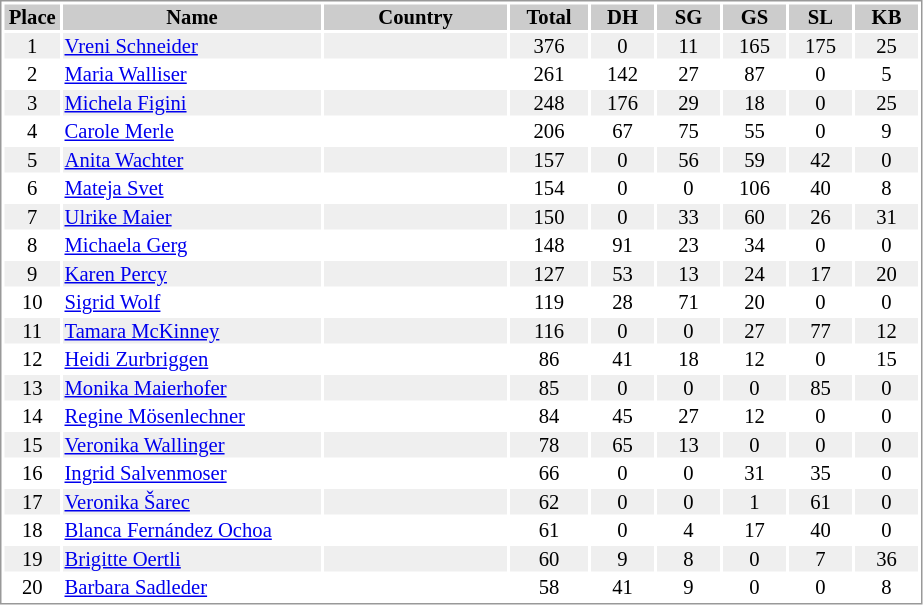<table border="0" style="border: 1px solid #999; background-color:#FFFFFF; text-align:center; font-size:86%; line-height:15px;">
<tr align="center" bgcolor="#CCCCCC">
<th width=35>Place</th>
<th width=170>Name</th>
<th width=120>Country</th>
<th width=50>Total</th>
<th width=40>DH</th>
<th width=40>SG</th>
<th width=40>GS</th>
<th width=40>SL</th>
<th width=40>KB</th>
</tr>
<tr bgcolor="#EFEFEF">
<td>1</td>
<td align="left"><a href='#'>Vreni Schneider</a></td>
<td align="left"></td>
<td>376</td>
<td>0</td>
<td>11</td>
<td>165</td>
<td>175</td>
<td>25</td>
</tr>
<tr>
<td>2</td>
<td align="left"><a href='#'>Maria Walliser</a></td>
<td align="left"></td>
<td>261</td>
<td>142</td>
<td>27</td>
<td>87</td>
<td>0</td>
<td>5</td>
</tr>
<tr bgcolor="#EFEFEF">
<td>3</td>
<td align="left"><a href='#'>Michela Figini</a></td>
<td align="left"></td>
<td>248</td>
<td>176</td>
<td>29</td>
<td>18</td>
<td>0</td>
<td>25</td>
</tr>
<tr>
<td>4</td>
<td align="left"><a href='#'>Carole Merle</a></td>
<td align="left"></td>
<td>206</td>
<td>67</td>
<td>75</td>
<td>55</td>
<td>0</td>
<td>9</td>
</tr>
<tr bgcolor="#EFEFEF">
<td>5</td>
<td align="left"><a href='#'>Anita Wachter</a></td>
<td align="left"></td>
<td>157</td>
<td>0</td>
<td>56</td>
<td>59</td>
<td>42</td>
<td>0</td>
</tr>
<tr>
<td>6</td>
<td align="left"><a href='#'>Mateja Svet</a></td>
<td align="left"></td>
<td>154</td>
<td>0</td>
<td>0</td>
<td>106</td>
<td>40</td>
<td>8</td>
</tr>
<tr bgcolor="#EFEFEF">
<td>7</td>
<td align="left"><a href='#'>Ulrike Maier</a></td>
<td align="left"></td>
<td>150</td>
<td>0</td>
<td>33</td>
<td>60</td>
<td>26</td>
<td>31</td>
</tr>
<tr>
<td>8</td>
<td align="left"><a href='#'>Michaela Gerg</a></td>
<td align="left"></td>
<td>148</td>
<td>91</td>
<td>23</td>
<td>34</td>
<td>0</td>
<td>0</td>
</tr>
<tr bgcolor="#EFEFEF">
<td>9</td>
<td align="left"><a href='#'>Karen Percy</a></td>
<td align="left"></td>
<td>127</td>
<td>53</td>
<td>13</td>
<td>24</td>
<td>17</td>
<td>20</td>
</tr>
<tr>
<td>10</td>
<td align="left"><a href='#'>Sigrid Wolf</a></td>
<td align="left"></td>
<td>119</td>
<td>28</td>
<td>71</td>
<td>20</td>
<td>0</td>
<td>0</td>
</tr>
<tr bgcolor="#EFEFEF">
<td>11</td>
<td align="left"><a href='#'>Tamara McKinney</a></td>
<td align="left"></td>
<td>116</td>
<td>0</td>
<td>0</td>
<td>27</td>
<td>77</td>
<td>12</td>
</tr>
<tr>
<td>12</td>
<td align="left"><a href='#'>Heidi Zurbriggen</a></td>
<td align="left"></td>
<td>86</td>
<td>41</td>
<td>18</td>
<td>12</td>
<td>0</td>
<td>15</td>
</tr>
<tr bgcolor="#EFEFEF">
<td>13</td>
<td align="left"><a href='#'>Monika Maierhofer</a></td>
<td align="left"></td>
<td>85</td>
<td>0</td>
<td>0</td>
<td>0</td>
<td>85</td>
<td>0</td>
</tr>
<tr>
<td>14</td>
<td align="left"><a href='#'>Regine Mösenlechner</a></td>
<td align="left"></td>
<td>84</td>
<td>45</td>
<td>27</td>
<td>12</td>
<td>0</td>
<td>0</td>
</tr>
<tr bgcolor="#EFEFEF">
<td>15</td>
<td align="left"><a href='#'>Veronika Wallinger</a></td>
<td align="left"></td>
<td>78</td>
<td>65</td>
<td>13</td>
<td>0</td>
<td>0</td>
<td>0</td>
</tr>
<tr>
<td>16</td>
<td align="left"><a href='#'>Ingrid Salvenmoser</a></td>
<td align="left"></td>
<td>66</td>
<td>0</td>
<td>0</td>
<td>31</td>
<td>35</td>
<td>0</td>
</tr>
<tr bgcolor="#EFEFEF">
<td>17</td>
<td align="left"><a href='#'>Veronika Šarec</a></td>
<td align="left"></td>
<td>62</td>
<td>0</td>
<td>0</td>
<td>1</td>
<td>61</td>
<td>0</td>
</tr>
<tr>
<td>18</td>
<td align="left"><a href='#'>Blanca Fernández Ochoa</a></td>
<td align="left"></td>
<td>61</td>
<td>0</td>
<td>4</td>
<td>17</td>
<td>40</td>
<td>0</td>
</tr>
<tr bgcolor="#EFEFEF">
<td>19</td>
<td align="left"><a href='#'>Brigitte Oertli</a></td>
<td align="left"></td>
<td>60</td>
<td>9</td>
<td>8</td>
<td>0</td>
<td>7</td>
<td>36</td>
</tr>
<tr>
<td>20</td>
<td align="left"><a href='#'>Barbara Sadleder</a></td>
<td align="left"></td>
<td>58</td>
<td>41</td>
<td>9</td>
<td>0</td>
<td>0</td>
<td>8</td>
</tr>
</table>
